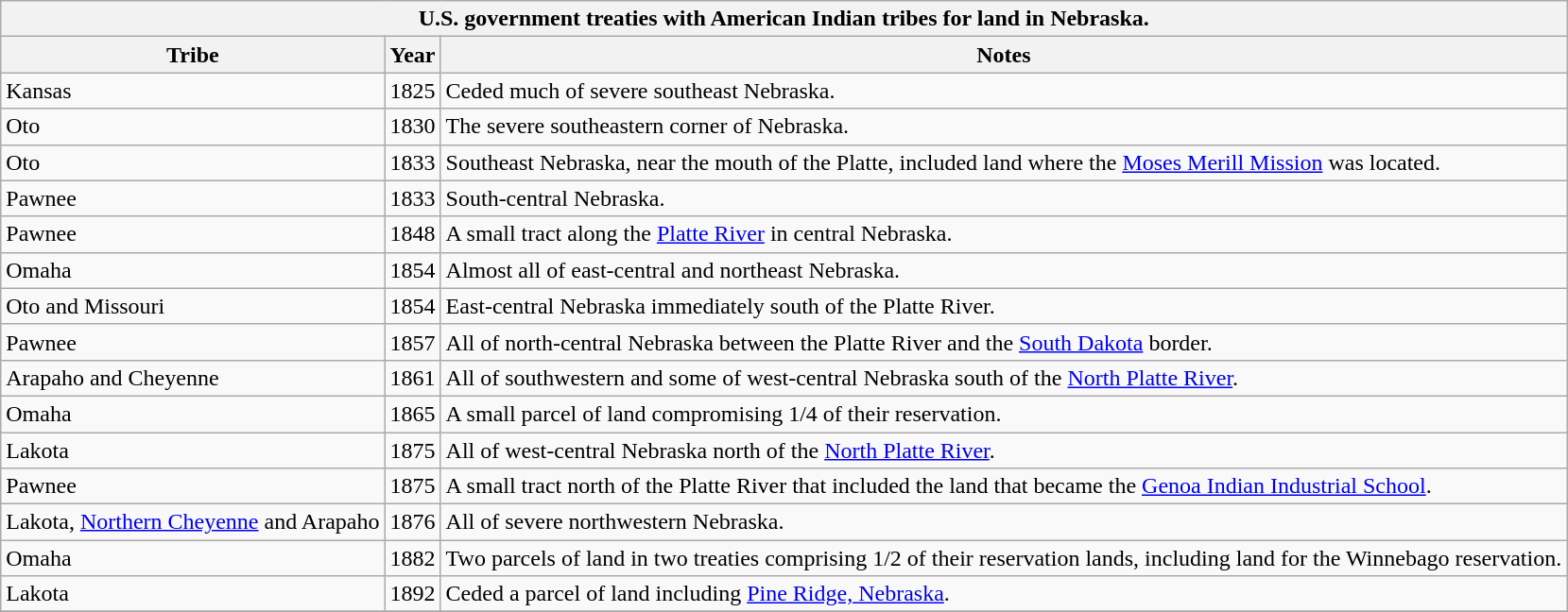<table class="wikitable">
<tr>
<th align="center" colspan="6"><strong>U.S. government treaties with American Indian tribes for land in Nebraska</strong>.</th>
</tr>
<tr>
<th>Tribe</th>
<th>Year</th>
<th>Notes</th>
</tr>
<tr>
<td>Kansas</td>
<td>1825</td>
<td>Ceded much of severe southeast Nebraska.</td>
</tr>
<tr>
<td>Oto</td>
<td>1830</td>
<td>The severe southeastern corner of Nebraska.</td>
</tr>
<tr>
<td>Oto</td>
<td>1833</td>
<td>Southeast Nebraska, near the mouth of the Platte, included land where the <a href='#'>Moses Merill Mission</a> was located.</td>
</tr>
<tr>
<td>Pawnee</td>
<td>1833</td>
<td>South-central Nebraska.</td>
</tr>
<tr>
<td>Pawnee</td>
<td>1848</td>
<td>A small tract along the <a href='#'>Platte River</a> in central Nebraska.</td>
</tr>
<tr>
<td>Omaha</td>
<td>1854</td>
<td>Almost all of east-central and northeast Nebraska.</td>
</tr>
<tr>
<td>Oto and Missouri</td>
<td>1854</td>
<td>East-central Nebraska immediately south of the Platte River.</td>
</tr>
<tr>
<td>Pawnee</td>
<td>1857</td>
<td>All of north-central Nebraska between the Platte River and the <a href='#'>South Dakota</a> border.</td>
</tr>
<tr>
<td>Arapaho and Cheyenne</td>
<td>1861</td>
<td>All of southwestern and some of west-central Nebraska south of the <a href='#'>North Platte River</a>.</td>
</tr>
<tr>
<td>Omaha</td>
<td>1865</td>
<td>A small parcel of land compromising 1/4 of their reservation.</td>
</tr>
<tr>
<td>Lakota</td>
<td>1875</td>
<td>All of west-central Nebraska north of the <a href='#'>North Platte River</a>.</td>
</tr>
<tr>
<td>Pawnee</td>
<td>1875</td>
<td>A small tract north of the Platte River that included the land that became the <a href='#'>Genoa Indian Industrial School</a>.</td>
</tr>
<tr>
<td>Lakota, <a href='#'>Northern Cheyenne</a> and Arapaho</td>
<td>1876</td>
<td>All of severe northwestern Nebraska.</td>
</tr>
<tr>
<td>Omaha</td>
<td>1882</td>
<td>Two parcels of land in two treaties comprising 1/2 of their reservation lands, including land for the Winnebago reservation.</td>
</tr>
<tr>
<td>Lakota</td>
<td>1892</td>
<td>Ceded a parcel of land including <a href='#'>Pine Ridge, Nebraska</a>.</td>
</tr>
<tr>
</tr>
</table>
